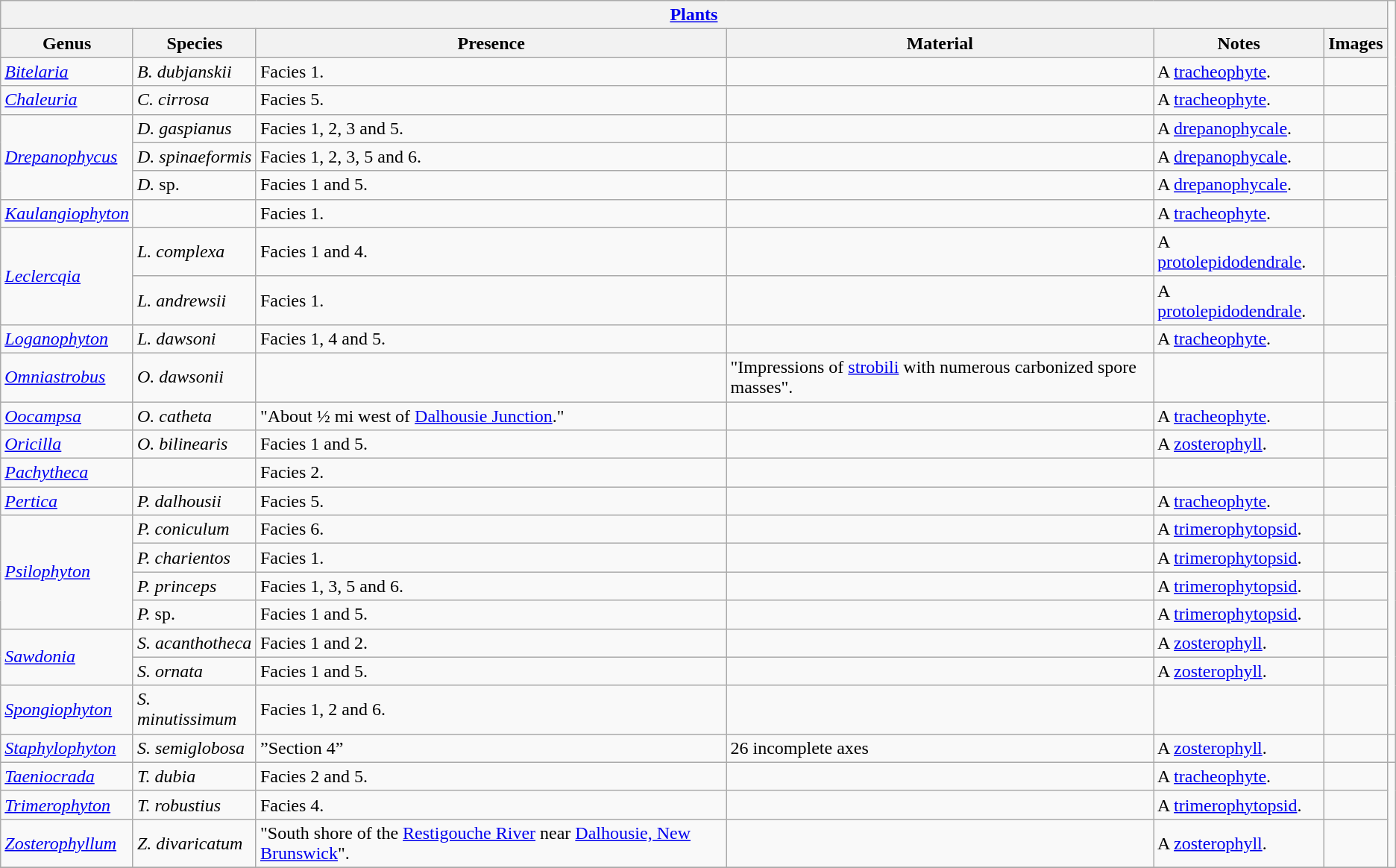<table class="wikitable" align="center">
<tr>
<th colspan="6" align="center"><strong><a href='#'>Plants</a></strong></th>
</tr>
<tr>
<th>Genus</th>
<th>Species</th>
<th>Presence</th>
<th><strong>Material</strong></th>
<th>Notes</th>
<th>Images</th>
</tr>
<tr>
<td><em><a href='#'>Bitelaria</a></em></td>
<td><em>B. dubjanskii</em></td>
<td>Facies 1.</td>
<td></td>
<td>A <a href='#'>tracheophyte</a>.</td>
<td></td>
</tr>
<tr>
<td><em><a href='#'>Chaleuria</a></em></td>
<td><em>C. cirrosa</em></td>
<td>Facies 5.</td>
<td></td>
<td>A <a href='#'>tracheophyte</a>.</td>
<td></td>
</tr>
<tr>
<td rowspan="3"><em><a href='#'>Drepanophycus</a></em></td>
<td><em>D. gaspianus</em></td>
<td>Facies 1, 2, 3 and 5.</td>
<td></td>
<td>A <a href='#'>drepanophycale</a>.</td>
<td></td>
</tr>
<tr>
<td><em>D. spinaeformis</em></td>
<td>Facies 1, 2, 3, 5 and 6.</td>
<td></td>
<td>A <a href='#'>drepanophycale</a>.</td>
<td></td>
</tr>
<tr>
<td><em>D.</em> sp.</td>
<td>Facies 1 and 5.</td>
<td></td>
<td>A <a href='#'>drepanophycale</a>.</td>
<td></td>
</tr>
<tr>
<td><em><a href='#'>Kaulangiophyton</a></em></td>
<td></td>
<td>Facies 1.</td>
<td></td>
<td>A <a href='#'>tracheophyte</a>.</td>
<td></td>
</tr>
<tr>
<td rowspan=2><em><a href='#'>Leclercqia</a></em></td>
<td><em>L. complexa</em></td>
<td>Facies 1 and 4.</td>
<td></td>
<td>A <a href='#'>protolepidodendrale</a>.</td>
<td></td>
</tr>
<tr>
<td><em>L. andrewsii</em></td>
<td>Facies 1.</td>
<td></td>
<td>A <a href='#'>protolepidodendrale</a>.</td>
<td></td>
</tr>
<tr>
<td><em><a href='#'>Loganophyton</a></em></td>
<td><em>L. dawsoni</em></td>
<td>Facies 1, 4 and 5.</td>
<td></td>
<td>A <a href='#'>tracheophyte</a>.</td>
<td></td>
</tr>
<tr>
<td><em><a href='#'>Omniastrobus</a></em></td>
<td><em>O. dawsonii</em></td>
<td></td>
<td>"Impressions of <a href='#'>strobili</a> with numerous carbonized spore masses".</td>
<td></td>
<td></td>
</tr>
<tr>
<td><em><a href='#'>Oocampsa</a></em></td>
<td><em>O. catheta</em></td>
<td>"About ½ mi west of <a href='#'>Dalhousie Junction</a>."</td>
<td></td>
<td>A <a href='#'>tracheophyte</a>.</td>
<td></td>
</tr>
<tr>
<td><em><a href='#'>Oricilla</a></em></td>
<td><em>O. bilinearis</em></td>
<td>Facies 1 and 5.</td>
<td></td>
<td>A <a href='#'>zosterophyll</a>.</td>
<td></td>
</tr>
<tr>
<td><em><a href='#'>Pachytheca</a></em></td>
<td></td>
<td>Facies 2.</td>
<td></td>
<td></td>
<td></td>
</tr>
<tr>
<td><em><a href='#'>Pertica</a></em></td>
<td><em>P. dalhousii</em></td>
<td>Facies 5.</td>
<td></td>
<td>A <a href='#'>tracheophyte</a>.</td>
<td></td>
</tr>
<tr>
<td rowspan="4"><em><a href='#'>Psilophyton</a></em></td>
<td><em>P. coniculum</em></td>
<td>Facies 6.</td>
<td></td>
<td>A <a href='#'>trimerophytopsid</a>.</td>
<td></td>
</tr>
<tr>
<td><em>P. charientos</em></td>
<td>Facies 1.</td>
<td></td>
<td>A <a href='#'>trimerophytopsid</a>.</td>
<td></td>
</tr>
<tr>
<td><em>P. princeps</em></td>
<td>Facies 1, 3, 5 and 6.</td>
<td></td>
<td>A <a href='#'>trimerophytopsid</a>.</td>
<td></td>
</tr>
<tr>
<td><em>P.</em> sp.</td>
<td>Facies 1 and 5.</td>
<td></td>
<td>A <a href='#'>trimerophytopsid</a>.</td>
<td></td>
</tr>
<tr>
<td rowspan=2><em><a href='#'>Sawdonia</a></em></td>
<td><em>S. acanthotheca</em></td>
<td>Facies 1 and 2.</td>
<td></td>
<td>A <a href='#'>zosterophyll</a>.</td>
<td></td>
</tr>
<tr>
<td><em>S. ornata</em></td>
<td>Facies 1 and 5.</td>
<td></td>
<td>A <a href='#'>zosterophyll</a>.</td>
<td></td>
</tr>
<tr>
<td><em><a href='#'>Spongiophyton</a></em></td>
<td><em>S. minutissimum</em></td>
<td>Facies 1, 2 and 6.</td>
<td></td>
<td></td>
<td></td>
</tr>
<tr>
<td><em><a href='#'>Staphylophyton</a></em></td>
<td><em>S. semiglobosa</em></td>
<td>”Section 4”</td>
<td>26 incomplete axes</td>
<td>A <a href='#'>zosterophyll</a>.</td>
<td></td>
<td></td>
</tr>
<tr>
<td><em><a href='#'>Taeniocrada</a></em></td>
<td><em>T. dubia</em></td>
<td>Facies 2 and 5.</td>
<td></td>
<td>A <a href='#'>tracheophyte</a>.</td>
<td></td>
</tr>
<tr>
<td><em><a href='#'>Trimerophyton</a></em></td>
<td><em>T. robustius</em></td>
<td>Facies 4.</td>
<td></td>
<td>A <a href='#'>trimerophytopsid</a>.</td>
<td></td>
</tr>
<tr>
<td><em><a href='#'>Zosterophyllum</a></em></td>
<td><em>Z. divaricatum</em></td>
<td>"South shore of the <a href='#'>Restigouche River</a> near <a href='#'>Dalhousie, New Brunswick</a>".</td>
<td></td>
<td>A <a href='#'>zosterophyll</a>.</td>
<td></td>
</tr>
<tr>
</tr>
</table>
